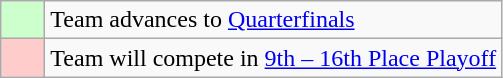<table class="wikitable">
<tr>
<td style="background: #ccffcc; width:22px;"></td>
<td>Team advances to <a href='#'>Quarterfinals</a></td>
</tr>
<tr>
<td style="background: #ffcccc;"></td>
<td>Team will compete in <a href='#'>9th – 16th Place Playoff</a></td>
</tr>
</table>
